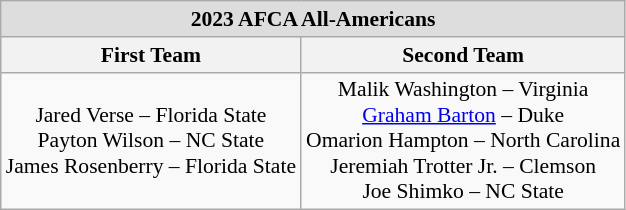<table class="wikitable" style="white-space:nowrap; text-align:center; font-size:90%;">
<tr>
<td colspan="7" style="text-align:center; background:#ddd;"><strong>2023 AFCA All-Americans</strong></td>
</tr>
<tr>
<th>First Team</th>
<th>Second Team</th>
</tr>
<tr>
<td>Jared Verse – Florida State<br>Payton Wilson – NC State<br>James Rosenberry – Florida State</td>
<td>Malik Washington – Virginia<br><a href='#'>Graham Barton</a> – Duke<br>Omarion Hampton – North Carolina<br>Jeremiah Trotter Jr. – Clemson<br>Joe Shimko – NC State</td>
</tr>
</table>
